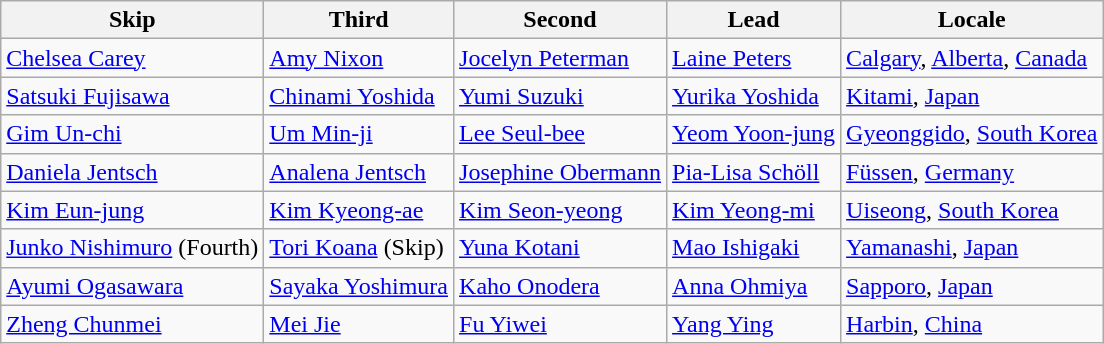<table class=wikitable>
<tr>
<th scope="col">Skip</th>
<th scope="col">Third</th>
<th scope="col">Second</th>
<th scope="col">Lead</th>
<th scope="col">Locale</th>
</tr>
<tr>
<td><a href='#'>Chelsea Carey</a></td>
<td><a href='#'>Amy Nixon</a></td>
<td><a href='#'>Jocelyn Peterman</a></td>
<td><a href='#'>Laine Peters</a></td>
<td> <a href='#'>Calgary</a>, <a href='#'>Alberta</a>, <a href='#'>Canada</a></td>
</tr>
<tr>
<td><a href='#'>Satsuki Fujisawa</a></td>
<td><a href='#'>Chinami Yoshida</a></td>
<td><a href='#'>Yumi Suzuki</a></td>
<td><a href='#'>Yurika Yoshida</a></td>
<td> <a href='#'>Kitami</a>, <a href='#'>Japan</a></td>
</tr>
<tr>
<td><a href='#'>Gim Un-chi</a></td>
<td><a href='#'>Um Min-ji</a></td>
<td><a href='#'>Lee Seul-bee</a></td>
<td><a href='#'>Yeom Yoon-jung</a></td>
<td> <a href='#'>Gyeonggido</a>, <a href='#'>South Korea</a></td>
</tr>
<tr>
<td><a href='#'>Daniela Jentsch</a></td>
<td><a href='#'>Analena Jentsch</a></td>
<td><a href='#'>Josephine Obermann</a></td>
<td><a href='#'>Pia-Lisa Schöll</a></td>
<td> <a href='#'>Füssen</a>, <a href='#'>Germany</a></td>
</tr>
<tr>
<td><a href='#'>Kim Eun-jung</a></td>
<td><a href='#'>Kim Kyeong-ae</a></td>
<td><a href='#'>Kim Seon-yeong</a></td>
<td><a href='#'>Kim Yeong-mi</a></td>
<td> <a href='#'>Uiseong</a>, <a href='#'>South Korea</a></td>
</tr>
<tr>
<td><a href='#'>Junko Nishimuro</a> (Fourth)</td>
<td><a href='#'>Tori Koana</a> (Skip)</td>
<td><a href='#'>Yuna Kotani</a></td>
<td><a href='#'>Mao Ishigaki</a></td>
<td> <a href='#'>Yamanashi</a>, <a href='#'>Japan</a></td>
</tr>
<tr>
<td><a href='#'>Ayumi Ogasawara</a></td>
<td><a href='#'>Sayaka Yoshimura</a></td>
<td><a href='#'>Kaho Onodera</a></td>
<td><a href='#'>Anna Ohmiya</a></td>
<td> <a href='#'>Sapporo</a>, <a href='#'>Japan</a></td>
</tr>
<tr>
<td><a href='#'>Zheng Chunmei</a></td>
<td><a href='#'>Mei Jie</a></td>
<td><a href='#'>Fu Yiwei</a></td>
<td><a href='#'>Yang Ying</a></td>
<td> <a href='#'>Harbin</a>, <a href='#'>China</a></td>
</tr>
</table>
